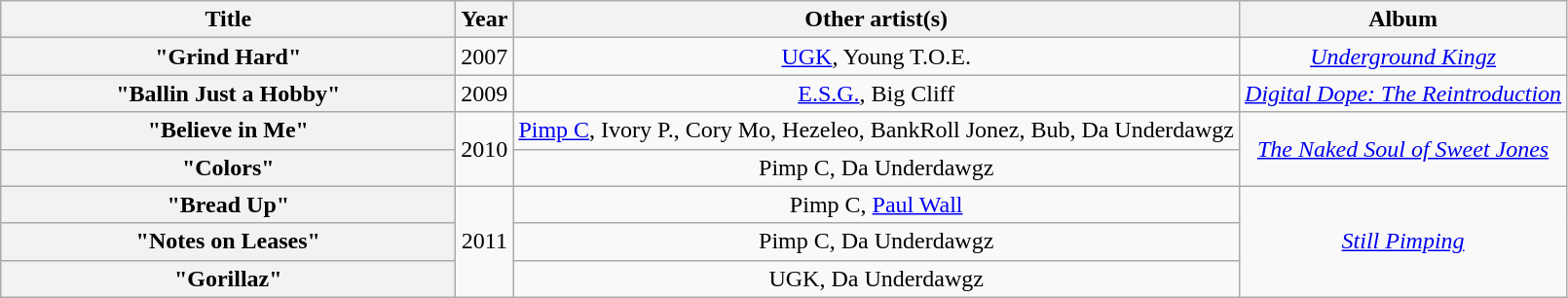<table class="wikitable plainrowheaders" style="text-align:center;">
<tr>
<th scope="col" style="width:19em;">Title</th>
<th scope="col">Year</th>
<th scope="col">Other artist(s)</th>
<th scope="col">Album</th>
</tr>
<tr>
<th scope="row">"Grind Hard"</th>
<td rowspan="1">2007</td>
<td rowspan="1"><a href='#'>UGK</a>, Young T.O.E.</td>
<td><em><a href='#'>Underground Kingz</a></em></td>
</tr>
<tr>
<th scope="row">"Ballin Just a Hobby"</th>
<td>2009</td>
<td><a href='#'>E.S.G.</a>, Big Cliff</td>
<td><em><a href='#'>Digital Dope: The Reintroduction</a></em></td>
</tr>
<tr>
<th scope="row">"Believe in Me"</th>
<td rowspan="2">2010</td>
<td><a href='#'>Pimp C</a>, Ivory P., Cory Mo, Hezeleo, BankRoll Jonez, Bub, Da Underdawgz</td>
<td rowspan="2"><em><a href='#'>The Naked Soul of Sweet Jones</a></em></td>
</tr>
<tr>
<th scope="row">"Colors"</th>
<td>Pimp C, Da Underdawgz</td>
</tr>
<tr>
<th scope="row">"Bread Up"</th>
<td rowspan="3">2011</td>
<td>Pimp C, <a href='#'>Paul Wall</a></td>
<td rowspan="3"><em><a href='#'>Still Pimping</a></em></td>
</tr>
<tr>
<th scope="row">"Notes on Leases"</th>
<td>Pimp C, Da Underdawgz</td>
</tr>
<tr>
<th scope="row">"Gorillaz"</th>
<td>UGK, Da Underdawgz</td>
</tr>
</table>
